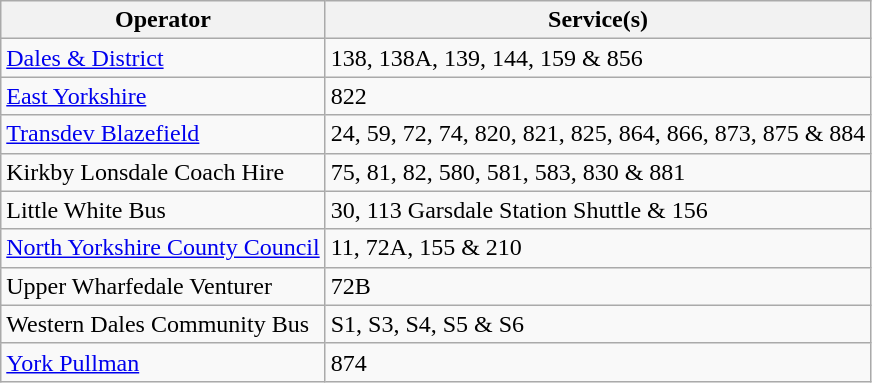<table class="wikitable">
<tr>
<th>Operator</th>
<th>Service(s)</th>
</tr>
<tr>
<td><a href='#'>Dales & District</a></td>
<td>138, 138A, 139, 144, 159 & 856</td>
</tr>
<tr>
<td><a href='#'>East Yorkshire</a></td>
<td>822</td>
</tr>
<tr>
<td><a href='#'>Transdev Blazefield</a></td>
<td>24, 59, 72, 74, 820, 821, 825, 864, 866, 873, 875 & 884</td>
</tr>
<tr>
<td>Kirkby Lonsdale Coach Hire</td>
<td>75, 81, 82, 580, 581, 583, 830 & 881</td>
</tr>
<tr>
<td>Little White Bus</td>
<td>30, 113 Garsdale Station Shuttle & 156</td>
</tr>
<tr>
<td><a href='#'>North Yorkshire County Council</a></td>
<td>11, 72A, 155 & 210</td>
</tr>
<tr>
<td>Upper Wharfedale Venturer</td>
<td>72B</td>
</tr>
<tr>
<td>Western Dales Community Bus</td>
<td>S1, S3, S4, S5 & S6</td>
</tr>
<tr>
<td><a href='#'>York Pullman</a></td>
<td>874</td>
</tr>
</table>
